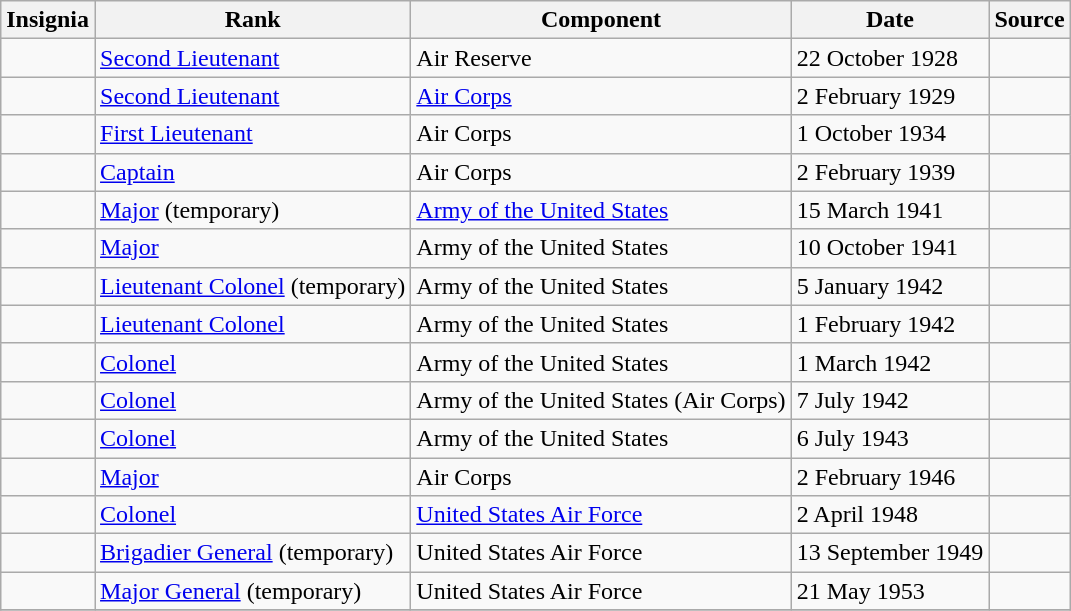<table class="wikitable">
<tr>
<th>Insignia</th>
<th>Rank</th>
<th>Component</th>
<th>Date</th>
<th>Source</th>
</tr>
<tr>
<td align=center></td>
<td><a href='#'>Second Lieutenant</a></td>
<td>Air Reserve</td>
<td>22 October 1928</td>
<td></td>
</tr>
<tr>
<td align=center></td>
<td><a href='#'>Second Lieutenant</a></td>
<td><a href='#'>Air Corps</a></td>
<td>2 February 1929</td>
<td></td>
</tr>
<tr>
<td align=center></td>
<td><a href='#'>First Lieutenant</a></td>
<td>Air Corps</td>
<td>1 October 1934</td>
<td></td>
</tr>
<tr>
<td align=center></td>
<td><a href='#'>Captain</a></td>
<td>Air Corps</td>
<td>2 February 1939</td>
<td></td>
</tr>
<tr>
<td align=center></td>
<td><a href='#'>Major</a> (temporary)</td>
<td><a href='#'>Army of the United States</a></td>
<td>15 March 1941</td>
<td></td>
</tr>
<tr>
<td align=center></td>
<td><a href='#'>Major</a></td>
<td>Army of the United States</td>
<td>10 October 1941</td>
<td></td>
</tr>
<tr>
<td align=center></td>
<td><a href='#'>Lieutenant Colonel</a> (temporary)</td>
<td>Army of the United States</td>
<td>5 January 1942</td>
<td></td>
</tr>
<tr>
<td align=center></td>
<td><a href='#'>Lieutenant Colonel</a></td>
<td>Army of the United States</td>
<td>1 February 1942</td>
<td></td>
</tr>
<tr>
<td align=center></td>
<td><a href='#'>Colonel</a></td>
<td>Army of the United States</td>
<td>1 March 1942</td>
<td></td>
</tr>
<tr>
<td align=center></td>
<td><a href='#'>Colonel</a></td>
<td>Army of the United States (Air Corps)</td>
<td>7 July 1942</td>
<td></td>
</tr>
<tr>
<td align=center></td>
<td><a href='#'>Colonel</a></td>
<td>Army of the United States</td>
<td>6 July 1943</td>
<td></td>
</tr>
<tr>
<td align=center></td>
<td><a href='#'>Major</a></td>
<td>Air Corps</td>
<td>2 February 1946</td>
<td></td>
</tr>
<tr>
<td align=center></td>
<td><a href='#'>Colonel</a></td>
<td><a href='#'>United States Air Force</a></td>
<td>2 April 1948</td>
<td></td>
</tr>
<tr>
<td align=center></td>
<td><a href='#'>Brigadier General</a> (temporary)</td>
<td>United States Air Force</td>
<td>13 September 1949</td>
<td></td>
</tr>
<tr>
<td align=center></td>
<td><a href='#'>Major General</a> (temporary)</td>
<td>United States Air Force</td>
<td>21 May 1953</td>
<td></td>
</tr>
<tr>
</tr>
</table>
